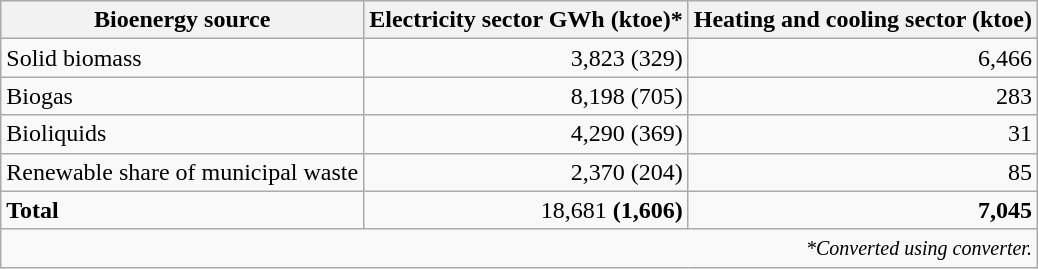<table class="wikitable" style="text-align: right">
<tr>
<th>Bioenergy source</th>
<th>Electricity sector GWh (ktoe)*</th>
<th>Heating and cooling sector (ktoe)</th>
</tr>
<tr>
<td style="text-align:left;">Solid biomass</td>
<td>3,823    (329)</td>
<td>6,466</td>
</tr>
<tr>
<td style="text-align:left;">Biogas</td>
<td>8,198    (705)</td>
<td>283</td>
</tr>
<tr>
<td style="text-align:left;">Bioliquids</td>
<td>4,290    (369)</td>
<td>31</td>
</tr>
<tr>
<td style="text-align:left;">Renewable share of municipal waste</td>
<td>2,370    (204)</td>
<td>85</td>
</tr>
<tr>
<td style="text-align:left;"><strong>Total</strong></td>
<td>18,681 <strong>(1,606)</strong></td>
<td><strong>7,045</strong></td>
</tr>
<tr>
<td colspan=3><small><em>*Converted using  converter.</em></small></td>
</tr>
</table>
